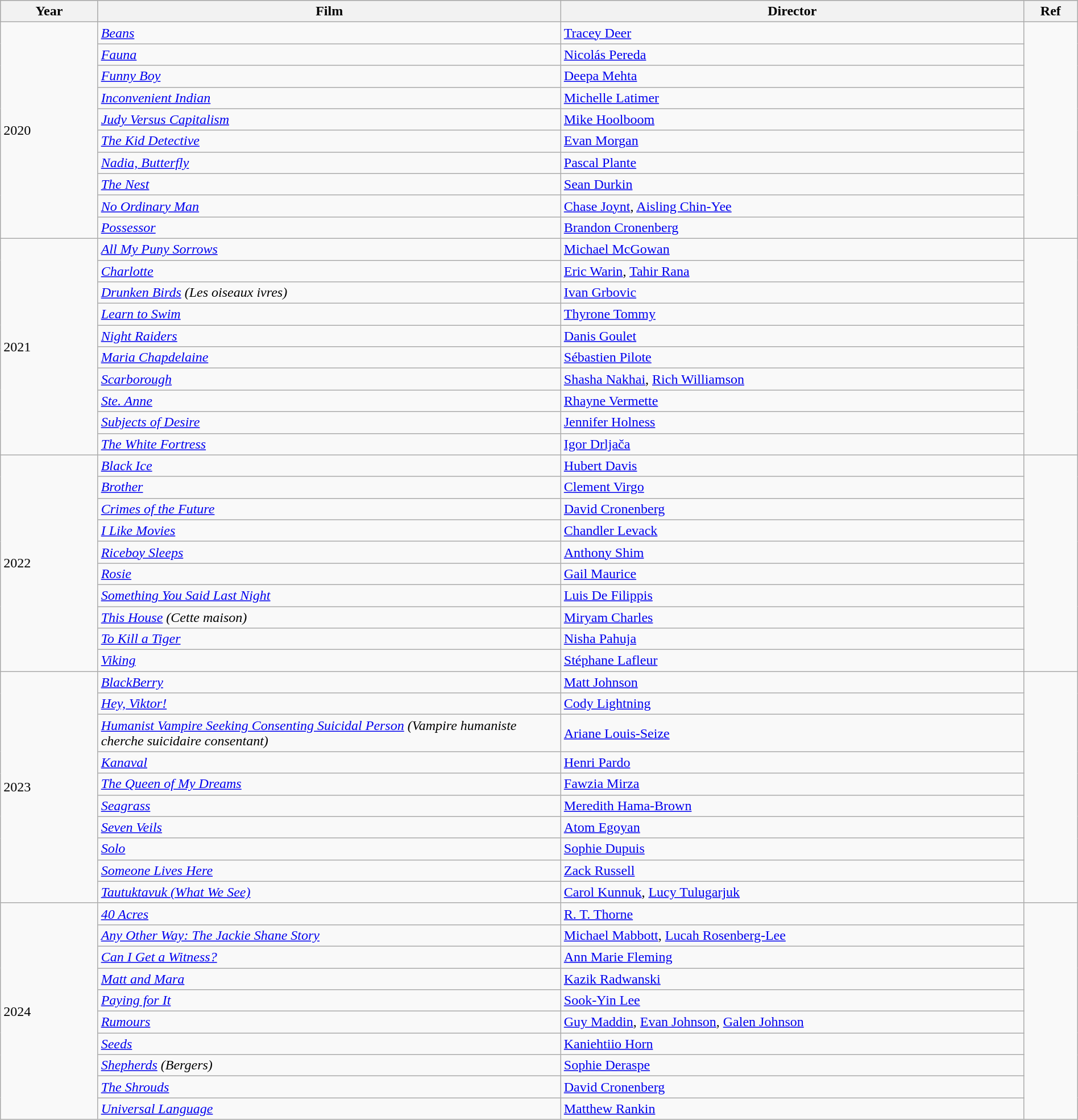<table class="wikitable" style="width:100%;">
<tr style="background:#bebebe;">
<th style="width:4%;">Year</th>
<th style="width:19%;">Film</th>
<th style="width:19%;">Director</th>
<th style="width:2%;">Ref</th>
</tr>
<tr>
<td rowspan=10>2020</td>
<td><em><a href='#'>Beans</a></em></td>
<td><a href='#'>Tracey Deer</a></td>
<td rowspan=10></td>
</tr>
<tr>
<td><em><a href='#'>Fauna</a></em></td>
<td><a href='#'>Nicolás Pereda</a></td>
</tr>
<tr>
<td><em><a href='#'>Funny Boy</a></em></td>
<td><a href='#'>Deepa Mehta</a></td>
</tr>
<tr>
<td><em><a href='#'>Inconvenient Indian</a></em></td>
<td><a href='#'>Michelle Latimer</a></td>
</tr>
<tr>
<td><em><a href='#'>Judy Versus Capitalism</a></em></td>
<td><a href='#'>Mike Hoolboom</a></td>
</tr>
<tr>
<td><em><a href='#'>The Kid Detective</a></em></td>
<td><a href='#'>Evan Morgan</a></td>
</tr>
<tr>
<td><em><a href='#'>Nadia, Butterfly</a></em></td>
<td><a href='#'>Pascal Plante</a></td>
</tr>
<tr>
<td><em><a href='#'>The Nest</a></em></td>
<td><a href='#'>Sean Durkin</a></td>
</tr>
<tr>
<td><em><a href='#'>No Ordinary Man</a></em></td>
<td><a href='#'>Chase Joynt</a>, <a href='#'>Aisling Chin-Yee</a></td>
</tr>
<tr>
<td><em><a href='#'>Possessor</a></em></td>
<td><a href='#'>Brandon Cronenberg</a></td>
</tr>
<tr>
<td rowspan=10>2021</td>
<td><em><a href='#'>All My Puny Sorrows</a></em></td>
<td><a href='#'>Michael McGowan</a></td>
<td rowspan=10></td>
</tr>
<tr>
<td><em><a href='#'>Charlotte</a></em></td>
<td><a href='#'>Eric Warin</a>, <a href='#'>Tahir Rana</a></td>
</tr>
<tr>
<td><em><a href='#'>Drunken Birds</a> (Les oiseaux ivres)</em></td>
<td><a href='#'>Ivan Grbovic</a></td>
</tr>
<tr>
<td><em><a href='#'>Learn to Swim</a></em></td>
<td><a href='#'>Thyrone Tommy</a></td>
</tr>
<tr>
<td><em><a href='#'>Night Raiders</a></em></td>
<td><a href='#'>Danis Goulet</a></td>
</tr>
<tr>
<td><em><a href='#'>Maria Chapdelaine</a></em></td>
<td><a href='#'>Sébastien Pilote</a></td>
</tr>
<tr>
<td><em><a href='#'>Scarborough</a></em></td>
<td><a href='#'>Shasha Nakhai</a>, <a href='#'>Rich Williamson</a></td>
</tr>
<tr>
<td><em><a href='#'>Ste. Anne</a></em></td>
<td><a href='#'>Rhayne Vermette</a></td>
</tr>
<tr>
<td><em><a href='#'>Subjects of Desire</a></em></td>
<td><a href='#'>Jennifer Holness</a></td>
</tr>
<tr>
<td><em><a href='#'>The White Fortress</a></em></td>
<td><a href='#'>Igor Drljača</a></td>
</tr>
<tr>
<td rowspan=10>2022</td>
<td><em><a href='#'>Black Ice</a></em></td>
<td><a href='#'>Hubert Davis</a></td>
<td rowspan=10></td>
</tr>
<tr>
<td><em><a href='#'>Brother</a></em></td>
<td><a href='#'>Clement Virgo</a></td>
</tr>
<tr>
<td><em><a href='#'>Crimes of the Future</a></em></td>
<td><a href='#'>David Cronenberg</a></td>
</tr>
<tr>
<td><em><a href='#'>I Like Movies</a></em></td>
<td><a href='#'>Chandler Levack</a></td>
</tr>
<tr>
<td><em><a href='#'>Riceboy Sleeps</a></em></td>
<td><a href='#'>Anthony Shim</a></td>
</tr>
<tr>
<td><em><a href='#'>Rosie</a></em></td>
<td><a href='#'>Gail Maurice</a></td>
</tr>
<tr>
<td><em><a href='#'>Something You Said Last Night</a></em></td>
<td><a href='#'>Luis De Filippis</a></td>
</tr>
<tr>
<td><em><a href='#'>This House</a> (Cette maison)</em></td>
<td><a href='#'>Miryam Charles</a></td>
</tr>
<tr>
<td><em><a href='#'>To Kill a Tiger</a></em></td>
<td><a href='#'>Nisha Pahuja</a></td>
</tr>
<tr>
<td><em><a href='#'>Viking</a></em></td>
<td><a href='#'>Stéphane Lafleur</a></td>
</tr>
<tr>
<td rowspan=10>2023</td>
<td><em><a href='#'>BlackBerry</a></em></td>
<td><a href='#'>Matt Johnson</a></td>
<td rowspan=10></td>
</tr>
<tr>
<td><em><a href='#'>Hey, Viktor!</a></em></td>
<td><a href='#'>Cody Lightning</a></td>
</tr>
<tr>
<td><em><a href='#'>Humanist Vampire Seeking Consenting Suicidal Person</a> (Vampire humaniste cherche suicidaire consentant)</em></td>
<td><a href='#'>Ariane Louis-Seize</a></td>
</tr>
<tr>
<td><em><a href='#'>Kanaval</a></em></td>
<td><a href='#'>Henri Pardo</a></td>
</tr>
<tr>
<td><em><a href='#'>The Queen of My Dreams</a></em></td>
<td><a href='#'>Fawzia Mirza</a></td>
</tr>
<tr>
<td><em><a href='#'>Seagrass</a></em></td>
<td><a href='#'>Meredith Hama-Brown</a></td>
</tr>
<tr>
<td><em><a href='#'>Seven Veils</a></em></td>
<td><a href='#'>Atom Egoyan</a></td>
</tr>
<tr>
<td><em><a href='#'>Solo</a></em></td>
<td><a href='#'>Sophie Dupuis</a></td>
</tr>
<tr>
<td><em><a href='#'>Someone Lives Here</a></em></td>
<td><a href='#'>Zack Russell</a></td>
</tr>
<tr>
<td><em><a href='#'>Tautuktavuk (What We See)</a></em></td>
<td><a href='#'>Carol Kunnuk</a>, <a href='#'>Lucy Tulugarjuk</a></td>
</tr>
<tr>
<td rowspan=10>2024</td>
<td><em><a href='#'>40 Acres</a></em></td>
<td><a href='#'>R. T. Thorne</a></td>
<td rowspan=10></td>
</tr>
<tr>
<td><em><a href='#'>Any Other Way: The Jackie Shane Story</a></em></td>
<td><a href='#'>Michael Mabbott</a>, <a href='#'>Lucah Rosenberg-Lee</a></td>
</tr>
<tr>
<td><em><a href='#'>Can I Get a Witness?</a></em></td>
<td><a href='#'>Ann Marie Fleming</a></td>
</tr>
<tr>
<td><em><a href='#'>Matt and Mara</a></em></td>
<td><a href='#'>Kazik Radwanski</a></td>
</tr>
<tr>
<td><em><a href='#'>Paying for It</a></em></td>
<td><a href='#'>Sook-Yin Lee</a></td>
</tr>
<tr>
<td><em><a href='#'>Rumours</a></em></td>
<td><a href='#'>Guy Maddin</a>, <a href='#'>Evan Johnson</a>, <a href='#'>Galen Johnson</a></td>
</tr>
<tr>
<td><em><a href='#'>Seeds</a></em></td>
<td><a href='#'>Kaniehtiio Horn</a></td>
</tr>
<tr>
<td><em><a href='#'>Shepherds</a> (Bergers)</em></td>
<td><a href='#'>Sophie Deraspe</a></td>
</tr>
<tr>
<td><em><a href='#'>The Shrouds</a></em></td>
<td><a href='#'>David Cronenberg</a></td>
</tr>
<tr>
<td><em><a href='#'>Universal Language</a></em></td>
<td><a href='#'>Matthew Rankin</a></td>
</tr>
</table>
